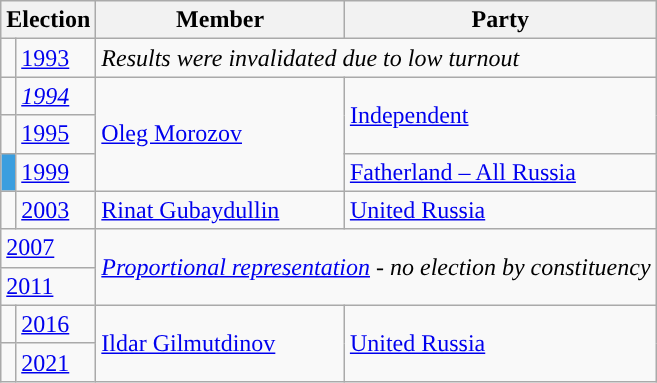<table class="wikitable">
<tr>
<th colspan="2">Election</th>
<th>Member</th>
<th>Party</th>
</tr>
<tr>
<td style="background-color:"></td>
<td><a href='#'>1993</a></td>
<td colspan=2><em>Results were invalidated due to low turnout</em></td>
</tr>
<tr>
<td style="background-color:"></td>
<td><em><a href='#'>1994</a></em></td>
<td rowspan=3><a href='#'>Oleg Morozov</a></td>
<td rowspan=2><a href='#'>Independent</a></td>
</tr>
<tr>
<td style="background-color:"></td>
<td><a href='#'>1995</a></td>
</tr>
<tr>
<td style="background-color:#3B9EDF"></td>
<td><a href='#'>1999</a></td>
<td><a href='#'>Fatherland – All Russia</a></td>
</tr>
<tr>
<td style="background-color:"></td>
<td><a href='#'>2003</a></td>
<td><a href='#'>Rinat Gubaydullin</a></td>
<td><a href='#'>United Russia</a></td>
</tr>
<tr>
<td colspan=2><a href='#'>2007</a></td>
<td colspan=2 rowspan=2><em><a href='#'>Proportional representation</a> - no election by constituency</em></td>
</tr>
<tr>
<td colspan=2><a href='#'>2011</a></td>
</tr>
<tr>
<td style="background-color: "></td>
<td><a href='#'>2016</a></td>
<td rowspan=2><a href='#'>Ildar Gilmutdinov</a></td>
<td rowspan=2><a href='#'>United Russia</a></td>
</tr>
<tr>
<td style="background-color: "></td>
<td><a href='#'>2021</a></td>
</tr>
</table>
